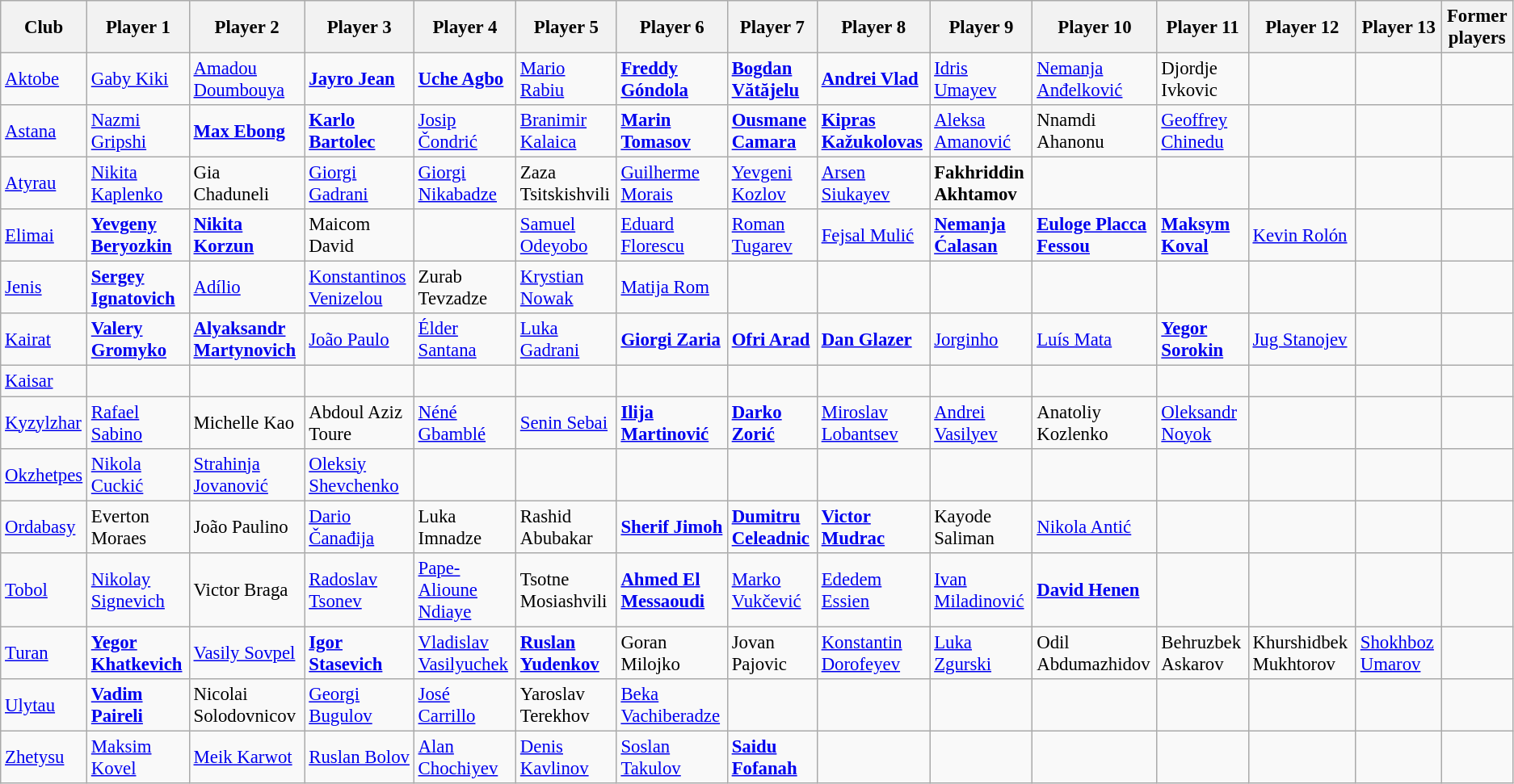<table class="wikitable" style="font-size:95%;">
<tr>
<th>Club</th>
<th>Player 1</th>
<th>Player 2</th>
<th>Player 3</th>
<th>Player 4</th>
<th>Player 5</th>
<th>Player 6</th>
<th>Player 7</th>
<th>Player 8</th>
<th>Player 9</th>
<th>Player 10</th>
<th>Player 11</th>
<th>Player 12</th>
<th>Player 13</th>
<th>Former players</th>
</tr>
<tr>
<td><a href='#'>Aktobe</a></td>
<td> <a href='#'>Gaby Kiki</a></td>
<td> <a href='#'>Amadou Doumbouya</a></td>
<td> <strong><a href='#'>Jayro Jean</a></strong></td>
<td> <strong><a href='#'>Uche Agbo</a></strong></td>
<td> <a href='#'>Mario Rabiu</a></td>
<td> <strong><a href='#'>Freddy Góndola</a></strong></td>
<td> <strong><a href='#'>Bogdan Vătăjelu</a></strong></td>
<td> <strong><a href='#'>Andrei Vlad</a></strong></td>
<td> <a href='#'>Idris Umayev</a></td>
<td> <a href='#'>Nemanja Anđelković</a></td>
<td> Djordje Ivkovic</td>
<td></td>
<td></td>
<td></td>
</tr>
<tr>
<td><a href='#'>Astana</a></td>
<td> <a href='#'>Nazmi Gripshi</a></td>
<td> <strong><a href='#'>Max Ebong</a></strong></td>
<td> <strong><a href='#'>Karlo Bartolec</a></strong></td>
<td> <a href='#'>Josip Čondrić</a></td>
<td> <a href='#'>Branimir Kalaica</a></td>
<td> <strong><a href='#'>Marin Tomasov</a></strong></td>
<td> <strong><a href='#'>Ousmane Camara</a></strong></td>
<td> <strong><a href='#'>Kipras Kažukolovas</a></strong></td>
<td> <a href='#'>Aleksa Amanović</a></td>
<td> Nnamdi Ahanonu</td>
<td> <a href='#'>Geoffrey Chinedu</a></td>
<td></td>
<td></td>
<td></td>
</tr>
<tr>
<td><a href='#'>Atyrau</a></td>
<td> <a href='#'>Nikita Kaplenko</a></td>
<td> Gia Chaduneli</td>
<td> <a href='#'>Giorgi Gadrani</a></td>
<td> <a href='#'>Giorgi Nikabadze</a></td>
<td> Zaza Tsitskishvili</td>
<td> <a href='#'>Guilherme Morais</a></td>
<td> <a href='#'>Yevgeni Kozlov</a></td>
<td> <a href='#'>Arsen Siukayev</a></td>
<td> <strong>Fakhriddin Akhtamov</strong></td>
<td></td>
<td></td>
<td></td>
<td></td>
<td></td>
</tr>
<tr>
<td><a href='#'>Elimai</a></td>
<td> <strong><a href='#'>Yevgeny Beryozkin</a></strong></td>
<td> <strong><a href='#'>Nikita Korzun</a></strong></td>
<td> Maicom David</td>
<td> </td>
<td> <a href='#'>Samuel Odeyobo</a></td>
<td> <a href='#'>Eduard Florescu</a></td>
<td> <a href='#'>Roman Tugarev</a></td>
<td> <a href='#'>Fejsal Mulić</a></td>
<td> <strong><a href='#'>Nemanja Ćalasan</a></strong></td>
<td> <strong><a href='#'>Euloge Placca Fessou</a></strong></td>
<td> <strong><a href='#'>Maksym Koval</a></strong></td>
<td> <a href='#'>Kevin Rolón</a></td>
<td></td>
<td></td>
</tr>
<tr>
<td><a href='#'>Jenis</a></td>
<td> <strong><a href='#'>Sergey Ignatovich</a></strong></td>
<td> <a href='#'>Adílio</a></td>
<td> <a href='#'>Konstantinos Venizelou</a></td>
<td> Zurab Tevzadze</td>
<td> <a href='#'>Krystian Nowak</a></td>
<td> <a href='#'>Matija Rom</a></td>
<td></td>
<td></td>
<td></td>
<td></td>
<td></td>
<td></td>
<td></td>
<td></td>
</tr>
<tr>
<td><a href='#'>Kairat</a></td>
<td> <strong><a href='#'>Valery Gromyko</a></strong></td>
<td> <strong><a href='#'>Alyaksandr Martynovich</a></strong></td>
<td> <a href='#'>João Paulo</a></td>
<td> <a href='#'>Élder Santana</a></td>
<td> <a href='#'>Luka Gadrani</a></td>
<td> <strong><a href='#'>Giorgi Zaria</a></strong></td>
<td> <strong><a href='#'>Ofri Arad</a></strong></td>
<td> <strong><a href='#'>Dan Glazer</a></strong></td>
<td> <a href='#'>Jorginho</a></td>
<td> <a href='#'>Luís Mata</a></td>
<td> <strong><a href='#'>Yegor Sorokin</a></strong></td>
<td> <a href='#'>Jug Stanojev</a></td>
<td></td>
<td></td>
</tr>
<tr>
<td><a href='#'>Kaisar</a></td>
<td></td>
<td></td>
<td></td>
<td></td>
<td></td>
<td></td>
<td></td>
<td></td>
<td></td>
<td></td>
<td></td>
<td></td>
<td></td>
<td></td>
</tr>
<tr>
<td><a href='#'>Kyzylzhar</a></td>
<td> <a href='#'>Rafael Sabino</a></td>
<td> Michelle Kao</td>
<td> Abdoul Aziz Toure</td>
<td> <a href='#'>Néné Gbamblé</a></td>
<td> <a href='#'>Senin Sebai</a></td>
<td> <strong><a href='#'>Ilija Martinović</a></strong></td>
<td> <strong><a href='#'>Darko Zorić</a></strong></td>
<td> <a href='#'>Miroslav Lobantsev</a></td>
<td> <a href='#'>Andrei Vasilyev</a></td>
<td> Anatoliy Kozlenko</td>
<td> <a href='#'>Oleksandr Noyok</a></td>
<td></td>
<td></td>
<td></td>
</tr>
<tr>
<td><a href='#'>Okzhetpes</a></td>
<td> <a href='#'>Nikola Cuckić</a></td>
<td> <a href='#'>Strahinja Jovanović</a></td>
<td> <a href='#'>Oleksiy Shevchenko</a></td>
<td></td>
<td></td>
<td></td>
<td></td>
<td></td>
<td></td>
<td></td>
<td></td>
<td></td>
<td></td>
<td></td>
</tr>
<tr>
<td><a href='#'>Ordabasy</a></td>
<td> Everton Moraes</td>
<td> João Paulino</td>
<td> <a href='#'>Dario Čanađija</a></td>
<td> Luka Imnadze</td>
<td> Rashid Abubakar</td>
<td> <strong><a href='#'>Sherif Jimoh</a></strong></td>
<td> <strong><a href='#'>Dumitru Celeadnic</a></strong></td>
<td> <strong><a href='#'>Victor Mudrac</a></strong></td>
<td> Kayode Saliman</td>
<td> <a href='#'>Nikola Antić</a></td>
<td></td>
<td></td>
<td></td>
<td></td>
</tr>
<tr>
<td><a href='#'>Tobol</a></td>
<td> <a href='#'>Nikolay Signevich</a></td>
<td> Victor Braga</td>
<td> <a href='#'>Radoslav Tsonev</a></td>
<td> <a href='#'>Pape-Alioune Ndiaye</a></td>
<td> Tsotne Mosiashvili</td>
<td> <strong><a href='#'>Ahmed El Messaoudi</a></strong></td>
<td> <a href='#'>Marko Vukčević</a></td>
<td> <a href='#'>Ededem Essien</a></td>
<td> <a href='#'>Ivan Miladinović</a></td>
<td> <strong><a href='#'>David Henen</a></strong></td>
<td></td>
<td></td>
<td></td>
<td></td>
</tr>
<tr>
<td><a href='#'>Turan</a></td>
<td> <strong><a href='#'>Yegor Khatkevich</a></strong></td>
<td> <a href='#'>Vasily Sovpel</a></td>
<td> <strong><a href='#'>Igor Stasevich</a></strong></td>
<td> <a href='#'>Vladislav Vasilyuchek</a></td>
<td> <strong><a href='#'>Ruslan Yudenkov</a></strong></td>
<td> Goran Milojko</td>
<td> Jovan Pajovic</td>
<td> <a href='#'>Konstantin Dorofeyev</a></td>
<td> <a href='#'>Luka Zgurski</a></td>
<td> Odil Abdumazhidov</td>
<td> Behruzbek Askarov</td>
<td> Khurshidbek Mukhtorov</td>
<td> <a href='#'>Shokhboz Umarov</a></td>
<td></td>
</tr>
<tr>
<td><a href='#'>Ulytau</a></td>
<td> <strong><a href='#'>Vadim Paireli</a></strong></td>
<td> Nicolai Solodovnicov</td>
<td> <a href='#'>Georgi Bugulov</a></td>
<td> <a href='#'>José Carrillo</a></td>
<td> Yaroslav Terekhov</td>
<td> <a href='#'>Beka Vachiberadze</a></td>
<td></td>
<td></td>
<td></td>
<td></td>
<td></td>
<td></td>
<td></td>
<td></td>
</tr>
<tr>
<td><a href='#'>Zhetysu</a></td>
<td> <a href='#'>Maksim Kovel</a></td>
<td> <a href='#'>Meik Karwot</a></td>
<td> <a href='#'>Ruslan Bolov</a></td>
<td> <a href='#'>Alan Chochiyev</a></td>
<td> <a href='#'>Denis Kavlinov</a></td>
<td> <a href='#'>Soslan Takulov</a></td>
<td> <strong><a href='#'>Saidu Fofanah</a></strong></td>
<td></td>
<td></td>
<td></td>
<td></td>
<td></td>
<td></td>
<td></td>
</tr>
</table>
